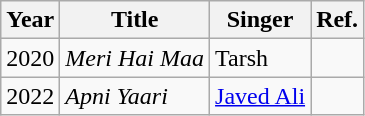<table class="wikitable">
<tr>
<th>Year</th>
<th>Title</th>
<th>Singer</th>
<th>Ref.</th>
</tr>
<tr>
<td>2020</td>
<td><em>Meri Hai Maa</em></td>
<td>Tarsh</td>
<td></td>
</tr>
<tr>
<td>2022</td>
<td><em>Apni Yaari</em></td>
<td><a href='#'>Javed Ali</a></td>
<td></td>
</tr>
</table>
